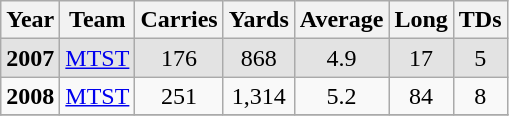<table class="wikitable" style="text-align:center;">
<tr>
<th>Year</th>
<th>Team</th>
<th>Carries</th>
<th>Yards</th>
<th>Average</th>
<th>Long</th>
<th>TDs</th>
</tr>
<tr style="background:#e3e3e3;">
<td><strong>2007</strong></td>
<td><a href='#'>MTST</a></td>
<td>176</td>
<td>868</td>
<td>4.9</td>
<td>17</td>
<td>5</td>
</tr>
<tr>
<td><strong>2008</strong></td>
<td><a href='#'>MTST</a></td>
<td>251</td>
<td>1,314</td>
<td>5.2</td>
<td>84</td>
<td>8</td>
</tr>
<tr style="background:#e3e3e3;"|>
</tr>
</table>
